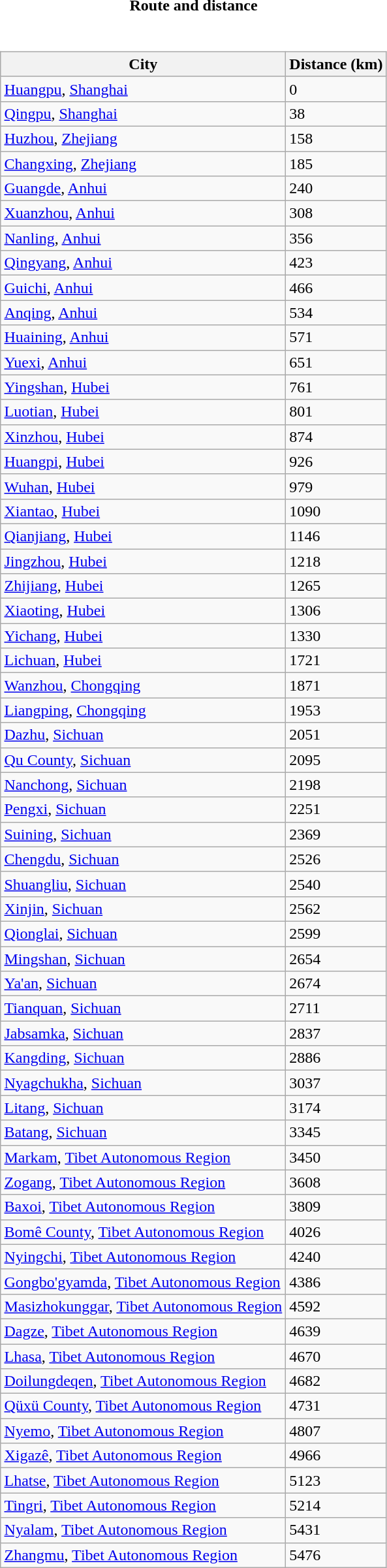<table style="font-size:100%;">
<tr>
<td style="width:33%; text-align:center;"><strong>Route and distance</strong></td>
</tr>
<tr valign="top">
<td><br><table class="wikitable sortable" style="margin-left:auto;margin-right:auto">
<tr style="background:#ececec;">
<th>City</th>
<th>Distance (km)</th>
</tr>
<tr>
<td><a href='#'>Huangpu</a>, <a href='#'>Shanghai</a></td>
<td>0</td>
</tr>
<tr>
<td><a href='#'>Qingpu</a>, <a href='#'>Shanghai</a></td>
<td>38</td>
</tr>
<tr>
<td><a href='#'>Huzhou</a>, <a href='#'>Zhejiang</a></td>
<td>158</td>
</tr>
<tr>
<td><a href='#'>Changxing</a>, <a href='#'>Zhejiang</a></td>
<td>185</td>
</tr>
<tr>
<td><a href='#'>Guangde</a>, <a href='#'>Anhui</a></td>
<td>240</td>
</tr>
<tr>
<td><a href='#'>Xuanzhou</a>, <a href='#'>Anhui</a></td>
<td>308</td>
</tr>
<tr>
<td><a href='#'>Nanling</a>, <a href='#'>Anhui</a></td>
<td>356</td>
</tr>
<tr>
<td><a href='#'>Qingyang</a>, <a href='#'>Anhui</a></td>
<td>423</td>
</tr>
<tr>
<td><a href='#'>Guichi</a>, <a href='#'>Anhui</a></td>
<td>466</td>
</tr>
<tr>
<td><a href='#'>Anqing</a>, <a href='#'>Anhui</a></td>
<td>534</td>
</tr>
<tr>
<td><a href='#'>Huaining</a>, <a href='#'>Anhui</a></td>
<td>571</td>
</tr>
<tr>
<td><a href='#'>Yuexi</a>, <a href='#'>Anhui</a></td>
<td>651</td>
</tr>
<tr>
<td><a href='#'>Yingshan</a>, <a href='#'>Hubei</a></td>
<td>761</td>
</tr>
<tr>
<td><a href='#'>Luotian</a>, <a href='#'>Hubei</a></td>
<td>801</td>
</tr>
<tr>
<td><a href='#'>Xinzhou</a>, <a href='#'>Hubei</a></td>
<td>874</td>
</tr>
<tr>
<td><a href='#'>Huangpi</a>, <a href='#'>Hubei</a></td>
<td>926</td>
</tr>
<tr>
<td><a href='#'>Wuhan</a>, <a href='#'>Hubei</a></td>
<td>979</td>
</tr>
<tr>
<td><a href='#'>Xiantao</a>, <a href='#'>Hubei</a></td>
<td>1090</td>
</tr>
<tr>
<td><a href='#'>Qianjiang</a>, <a href='#'>Hubei</a></td>
<td>1146</td>
</tr>
<tr>
<td><a href='#'>Jingzhou</a>, <a href='#'>Hubei</a></td>
<td>1218</td>
</tr>
<tr>
<td><a href='#'>Zhijiang</a>, <a href='#'>Hubei</a></td>
<td>1265</td>
</tr>
<tr>
<td><a href='#'>Xiaoting</a>, <a href='#'>Hubei</a></td>
<td>1306</td>
</tr>
<tr>
<td><a href='#'>Yichang</a>, <a href='#'>Hubei</a></td>
<td>1330</td>
</tr>
<tr>
<td><a href='#'>Lichuan</a>, <a href='#'>Hubei</a></td>
<td>1721</td>
</tr>
<tr>
<td><a href='#'>Wanzhou</a>, <a href='#'>Chongqing</a></td>
<td>1871</td>
</tr>
<tr>
<td><a href='#'>Liangping</a>, <a href='#'>Chongqing</a></td>
<td>1953</td>
</tr>
<tr>
<td><a href='#'>Dazhu</a>, <a href='#'>Sichuan</a></td>
<td>2051</td>
</tr>
<tr>
<td><a href='#'>Qu County</a>, <a href='#'>Sichuan</a></td>
<td>2095</td>
</tr>
<tr>
<td><a href='#'>Nanchong</a>, <a href='#'>Sichuan</a></td>
<td>2198</td>
</tr>
<tr>
<td><a href='#'>Pengxi</a>, <a href='#'>Sichuan</a></td>
<td>2251</td>
</tr>
<tr>
<td><a href='#'>Suining</a>, <a href='#'>Sichuan</a></td>
<td>2369</td>
</tr>
<tr>
<td><a href='#'>Chengdu</a>, <a href='#'>Sichuan</a></td>
<td>2526</td>
</tr>
<tr>
<td><a href='#'>Shuangliu</a>, <a href='#'>Sichuan</a></td>
<td>2540</td>
</tr>
<tr>
<td><a href='#'>Xinjin</a>, <a href='#'>Sichuan</a></td>
<td>2562</td>
</tr>
<tr>
<td><a href='#'>Qionglai</a>, <a href='#'>Sichuan</a></td>
<td>2599</td>
</tr>
<tr>
<td><a href='#'>Mingshan</a>, <a href='#'>Sichuan</a></td>
<td>2654</td>
</tr>
<tr>
<td><a href='#'>Ya'an</a>, <a href='#'>Sichuan</a></td>
<td>2674</td>
</tr>
<tr>
<td><a href='#'>Tianquan</a>, <a href='#'>Sichuan</a></td>
<td>2711</td>
</tr>
<tr>
<td><a href='#'>Jabsamka</a>, <a href='#'>Sichuan</a></td>
<td>2837</td>
</tr>
<tr>
<td><a href='#'>Kangding</a>, <a href='#'>Sichuan</a></td>
<td>2886</td>
</tr>
<tr>
<td><a href='#'>Nyagchukha</a>, <a href='#'>Sichuan</a></td>
<td>3037</td>
</tr>
<tr>
<td><a href='#'>Litang</a>, <a href='#'>Sichuan</a></td>
<td>3174</td>
</tr>
<tr>
<td><a href='#'>Batang</a>, <a href='#'>Sichuan</a></td>
<td>3345</td>
</tr>
<tr>
<td><a href='#'>Markam</a>, <a href='#'>Tibet Autonomous Region</a></td>
<td>3450</td>
</tr>
<tr>
<td><a href='#'>Zogang</a>, <a href='#'>Tibet Autonomous Region</a></td>
<td>3608</td>
</tr>
<tr>
<td><a href='#'>Baxoi</a>, <a href='#'>Tibet Autonomous Region</a></td>
<td>3809</td>
</tr>
<tr>
<td><a href='#'>Bomê County</a>, <a href='#'>Tibet Autonomous Region</a></td>
<td>4026</td>
</tr>
<tr>
<td><a href='#'>Nyingchi</a>, <a href='#'>Tibet Autonomous Region</a></td>
<td>4240</td>
</tr>
<tr>
<td><a href='#'>Gongbo'gyamda</a>, <a href='#'>Tibet Autonomous Region</a></td>
<td>4386</td>
</tr>
<tr>
<td><a href='#'>Masizhokunggar</a>, <a href='#'>Tibet Autonomous Region</a></td>
<td>4592</td>
</tr>
<tr>
<td><a href='#'>Dagze</a>, <a href='#'>Tibet Autonomous Region</a></td>
<td>4639</td>
</tr>
<tr>
<td><a href='#'>Lhasa</a>, <a href='#'>Tibet Autonomous Region</a></td>
<td>4670</td>
</tr>
<tr>
<td><a href='#'>Doilungdeqen</a>, <a href='#'>Tibet Autonomous Region</a></td>
<td>4682</td>
</tr>
<tr>
<td><a href='#'>Qüxü County</a>, <a href='#'>Tibet Autonomous Region</a></td>
<td>4731</td>
</tr>
<tr>
<td><a href='#'>Nyemo</a>, <a href='#'>Tibet Autonomous Region</a></td>
<td>4807</td>
</tr>
<tr>
<td><a href='#'>Xigazê</a>, <a href='#'>Tibet Autonomous Region</a></td>
<td>4966</td>
</tr>
<tr>
<td><a href='#'>Lhatse</a>, <a href='#'>Tibet Autonomous Region</a></td>
<td>5123</td>
</tr>
<tr>
<td><a href='#'>Tingri</a>, <a href='#'>Tibet Autonomous Region</a></td>
<td>5214</td>
</tr>
<tr>
<td><a href='#'>Nyalam</a>, <a href='#'>Tibet Autonomous Region</a></td>
<td>5431</td>
</tr>
<tr>
<td><a href='#'>Zhangmu</a>, <a href='#'>Tibet Autonomous Region</a></td>
<td>5476</td>
</tr>
</table>
</td>
</tr>
</table>
